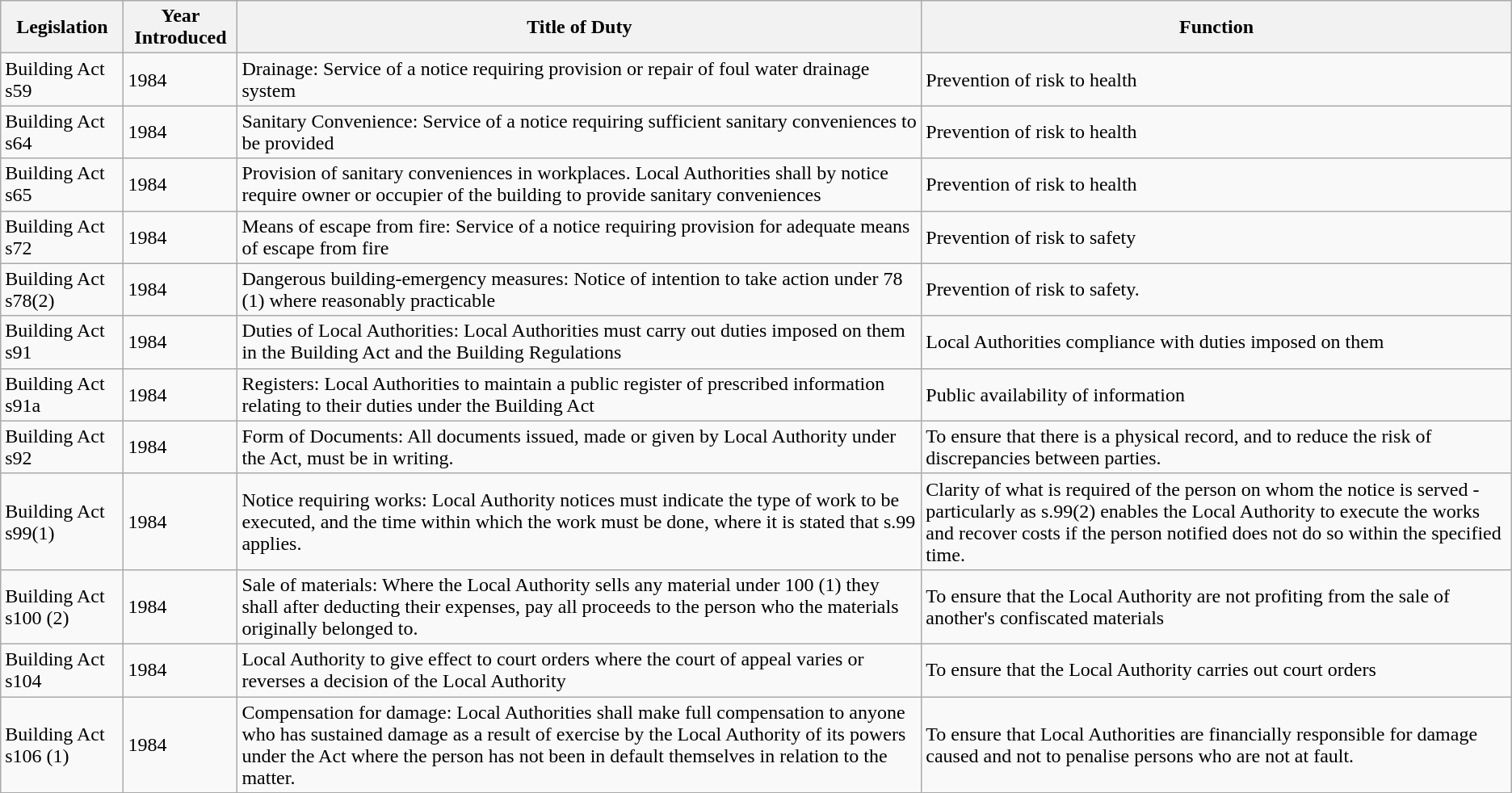<table class="wikitable sortable mw-collapsible mw-collapsed">
<tr>
<th>Legislation</th>
<th>Year Introduced</th>
<th>Title of Duty</th>
<th>Function</th>
</tr>
<tr>
<td>Building Act s59</td>
<td>1984</td>
<td>Drainage: Service of a notice requiring provision or repair of foul water drainage  system</td>
<td>Prevention of risk to health</td>
</tr>
<tr>
<td>Building Act s64</td>
<td>1984</td>
<td>Sanitary Convenience: Service of a notice requiring sufficient sanitary conveniences  to be provided</td>
<td>Prevention of risk to health</td>
</tr>
<tr>
<td>Building Act s65</td>
<td>1984</td>
<td>Provision of sanitary conveniences in workplaces. Local Authorities shall by notice  require owner or occupier of the building to provide sanitary conveniences</td>
<td>Prevention of risk to health</td>
</tr>
<tr>
<td>Building Act s72</td>
<td>1984</td>
<td>Means of escape from fire: Service of a notice requiring provision for adequate  means of escape from fire</td>
<td>Prevention of risk to safety</td>
</tr>
<tr>
<td>Building Act s78(2)</td>
<td>1984</td>
<td>Dangerous building-emergency measures: Notice of intention to take action under 78 (1)  where reasonably practicable</td>
<td>Prevention of risk to safety.</td>
</tr>
<tr>
<td>Building Act s91</td>
<td>1984</td>
<td>Duties of Local Authorities: Local Authorities must carry out duties imposed on them  in the Building Act and the Building Regulations</td>
<td>Local Authorities compliance with duties imposed on them</td>
</tr>
<tr>
<td>Building Act s91a</td>
<td>1984</td>
<td>Registers: Local Authorities to maintain a public register of prescribed information  relating to their duties under the Building Act</td>
<td>Public availability of information</td>
</tr>
<tr>
<td>Building Act s92</td>
<td>1984</td>
<td>Form of Documents: All documents issued, made or given by Local Authority under  the Act, must be in writing.</td>
<td>To ensure that there is a physical record, and to reduce the risk of  discrepancies between parties.</td>
</tr>
<tr>
<td>Building Act s99(1)</td>
<td>1984</td>
<td>Notice requiring works: Local Authority notices must indicate the type of work to be  executed, and the time within which the work must be done, where it is stated  that s.99 applies.</td>
<td>Clarity of what is required of the person on whom the notice is served - particularly  as s.99(2) enables the Local Authority to execute the works and recover costs  if the person notified does not do so within the specified time.</td>
</tr>
<tr>
<td>Building Act s100  (2)</td>
<td>1984</td>
<td>Sale of materials: Where the Local Authority sells any material under 100 (1) they  shall after deducting their expenses, pay all proceeds to the person who the  materials originally belonged to.</td>
<td>To ensure that the Local Authority are not profiting from the sale of another's  confiscated materials</td>
</tr>
<tr>
<td>Building Act s104</td>
<td>1984</td>
<td>Local Authority to give effect to court orders where the court of appeal varies or  reverses a decision of the Local Authority</td>
<td>To ensure that the Local Authority carries out court orders</td>
</tr>
<tr>
<td>Building Act s106 (1)</td>
<td>1984</td>
<td>Compensation for damage: Local Authorities shall make full compensation to anyone who has  sustained damage as a result of exercise by the Local Authority of its powers  under the Act where the person has not been in default themselves in relation  to the matter.</td>
<td>To ensure that Local Authorities are financially responsible for damage caused  and not to penalise persons who are not at fault.</td>
</tr>
</table>
